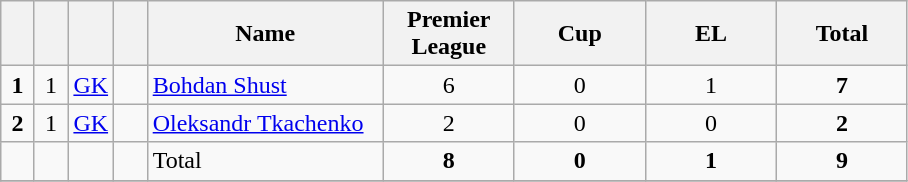<table class="wikitable" style="text-align:center">
<tr>
<th width=15></th>
<th width=15></th>
<th width=15></th>
<th width=15></th>
<th width=150>Name</th>
<th width=80>Premier League</th>
<th width=80>Cup</th>
<th width=80>EL</th>
<th width=80>Total</th>
</tr>
<tr>
<td><strong>1</strong></td>
<td>1</td>
<td><a href='#'>GK</a></td>
<td></td>
<td align=left><a href='#'>Bohdan Shust</a></td>
<td>6</td>
<td>0</td>
<td>1</td>
<td><strong>7</strong></td>
</tr>
<tr>
<td><strong>2</strong></td>
<td>1</td>
<td><a href='#'>GK</a></td>
<td></td>
<td align=left><a href='#'>Oleksandr Tkachenko</a></td>
<td>2</td>
<td>0</td>
<td>0</td>
<td><strong>2</strong></td>
</tr>
<tr>
<td></td>
<td></td>
<td></td>
<td></td>
<td align=left>Total</td>
<td><strong>8</strong></td>
<td><strong>0</strong></td>
<td><strong>1</strong></td>
<td><strong>9</strong></td>
</tr>
<tr>
</tr>
</table>
